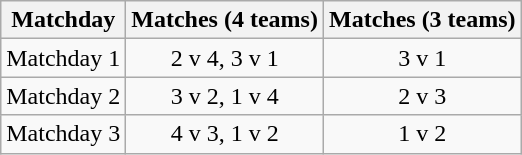<table class="wikitable" style="text-align:center">
<tr>
<th>Matchday</th>
<th>Matches (4 teams)</th>
<th>Matches (3 teams)</th>
</tr>
<tr>
<td>Matchday 1</td>
<td>2 v 4, 3 v 1</td>
<td>3 v 1</td>
</tr>
<tr>
<td>Matchday 2</td>
<td>3 v 2, 1 v 4</td>
<td>2 v 3</td>
</tr>
<tr>
<td>Matchday 3</td>
<td>4 v 3, 1 v 2</td>
<td>1 v 2</td>
</tr>
</table>
